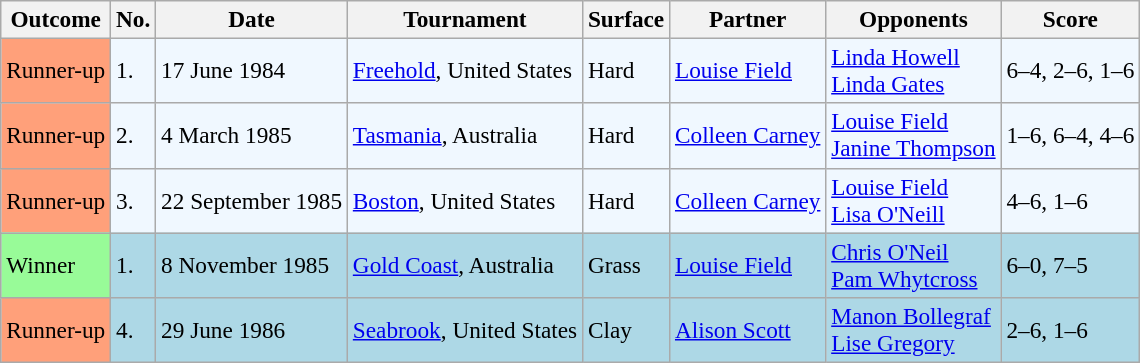<table class="sortable wikitable" style=font-size:97%>
<tr>
<th>Outcome</th>
<th>No.</th>
<th>Date</th>
<th>Tournament</th>
<th>Surface</th>
<th>Partner</th>
<th>Opponents</th>
<th>Score</th>
</tr>
<tr bgcolor="#f0f8ff">
<td bgcolor=FFA07A>Runner-up</td>
<td>1.</td>
<td>17 June 1984</td>
<td><a href='#'>Freehold</a>, United States</td>
<td>Hard</td>
<td> <a href='#'>Louise Field</a></td>
<td> <a href='#'>Linda Howell</a> <br>  <a href='#'>Linda Gates</a></td>
<td>6–4, 2–6, 1–6</td>
</tr>
<tr style="background:#f0f8ff;">
<td bgcolor=FFA07A>Runner-up</td>
<td>2.</td>
<td>4 March 1985</td>
<td><a href='#'>Tasmania</a>, Australia</td>
<td>Hard</td>
<td> <a href='#'>Colleen Carney</a></td>
<td> <a href='#'>Louise Field</a> <br>  <a href='#'>Janine Thompson</a></td>
<td>1–6, 6–4, 4–6</td>
</tr>
<tr style="background:#f0f8ff;">
<td bgcolor=FFA07A>Runner-up</td>
<td>3.</td>
<td>22 September 1985</td>
<td><a href='#'>Boston</a>, United States</td>
<td>Hard</td>
<td> <a href='#'>Colleen Carney</a></td>
<td> <a href='#'>Louise Field</a> <br>  <a href='#'>Lisa O'Neill</a></td>
<td>4–6, 1–6</td>
</tr>
<tr style="background:lightblue;">
<td style="background:#98fb98;">Winner</td>
<td>1.</td>
<td>8 November 1985</td>
<td><a href='#'>Gold Coast</a>, Australia</td>
<td>Grass</td>
<td> <a href='#'>Louise Field</a></td>
<td> <a href='#'>Chris O'Neil</a> <br>  <a href='#'>Pam Whytcross</a></td>
<td>6–0, 7–5</td>
</tr>
<tr style="background:lightblue;">
<td bgcolor="FFA07A">Runner-up</td>
<td>4.</td>
<td>29 June 1986</td>
<td><a href='#'>Seabrook</a>, United States</td>
<td>Clay</td>
<td> <a href='#'>Alison Scott</a></td>
<td> <a href='#'>Manon Bollegraf</a> <br>  <a href='#'>Lise Gregory</a></td>
<td>2–6, 1–6</td>
</tr>
</table>
